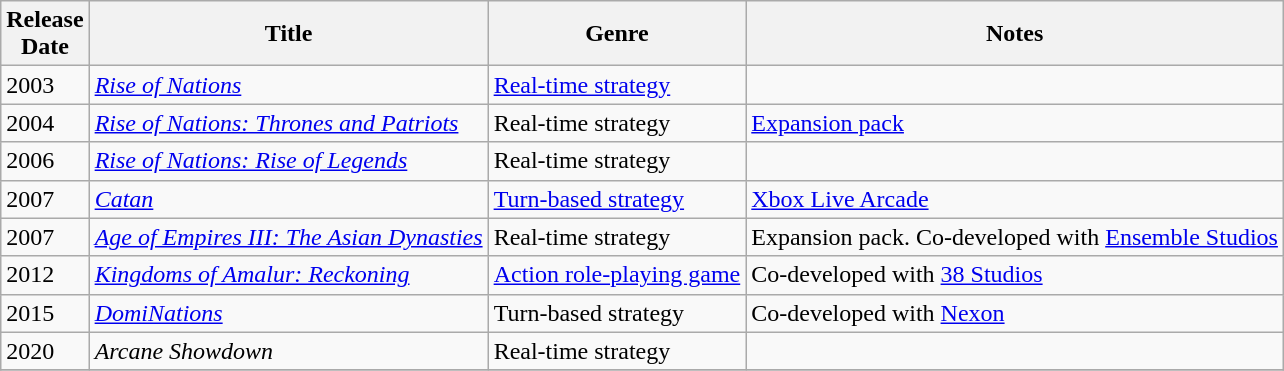<table class="wikitable">
<tr>
<th>Release<br> Date</th>
<th>Title</th>
<th>Genre</th>
<th>Notes</th>
</tr>
<tr>
<td>2003</td>
<td><em><a href='#'>Rise of Nations</a></em></td>
<td><a href='#'>Real-time strategy</a></td>
<td></td>
</tr>
<tr>
<td>2004</td>
<td><em><a href='#'>Rise of Nations: Thrones and Patriots</a></em></td>
<td>Real-time strategy</td>
<td><a href='#'>Expansion pack</a></td>
</tr>
<tr>
<td>2006</td>
<td><em><a href='#'>Rise of Nations: Rise of Legends</a></em></td>
<td>Real-time strategy</td>
<td></td>
</tr>
<tr>
<td>2007</td>
<td><em><a href='#'>Catan</a></em></td>
<td><a href='#'>Turn-based strategy</a></td>
<td><a href='#'>Xbox Live Arcade</a></td>
</tr>
<tr>
<td>2007</td>
<td><em><a href='#'>Age of Empires III: The Asian Dynasties</a></em></td>
<td>Real-time strategy</td>
<td>Expansion pack. Co-developed with <a href='#'>Ensemble Studios</a></td>
</tr>
<tr>
<td>2012</td>
<td><em><a href='#'>Kingdoms of Amalur: Reckoning</a></em></td>
<td><a href='#'>Action role-playing game</a></td>
<td>Co-developed with <a href='#'>38 Studios</a></td>
</tr>
<tr>
<td>2015</td>
<td><em><a href='#'>DomiNations</a></em></td>
<td>Turn-based strategy</td>
<td>Co-developed with <a href='#'>Nexon</a></td>
</tr>
<tr>
<td>2020</td>
<td><em>Arcane Showdown</em></td>
<td>Real-time strategy</td>
<td></td>
</tr>
<tr>
</tr>
</table>
